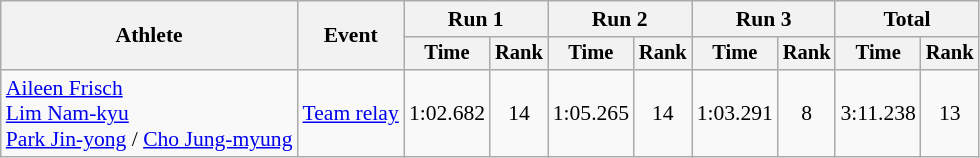<table class="wikitable" style="font-size:90%">
<tr>
<th rowspan="2">Athlete</th>
<th rowspan="2">Event</th>
<th colspan=2>Run 1</th>
<th colspan=2>Run 2</th>
<th colspan=2>Run 3</th>
<th colspan=2>Total</th>
</tr>
<tr style="font-size:95%">
<th>Time</th>
<th>Rank</th>
<th>Time</th>
<th>Rank</th>
<th>Time</th>
<th>Rank</th>
<th>Time</th>
<th>Rank</th>
</tr>
<tr align=center>
<td align=left><a href='#'>Aileen Frisch</a><br><a href='#'>Lim Nam-kyu</a><br><a href='#'>Park Jin-yong</a> / <a href='#'>Cho Jung-myung</a></td>
<td align=left><a href='#'>Team relay</a></td>
<td>1:02.682</td>
<td>14</td>
<td>1:05.265</td>
<td>14</td>
<td>1:03.291</td>
<td>8</td>
<td>3:11.238</td>
<td>13</td>
</tr>
</table>
